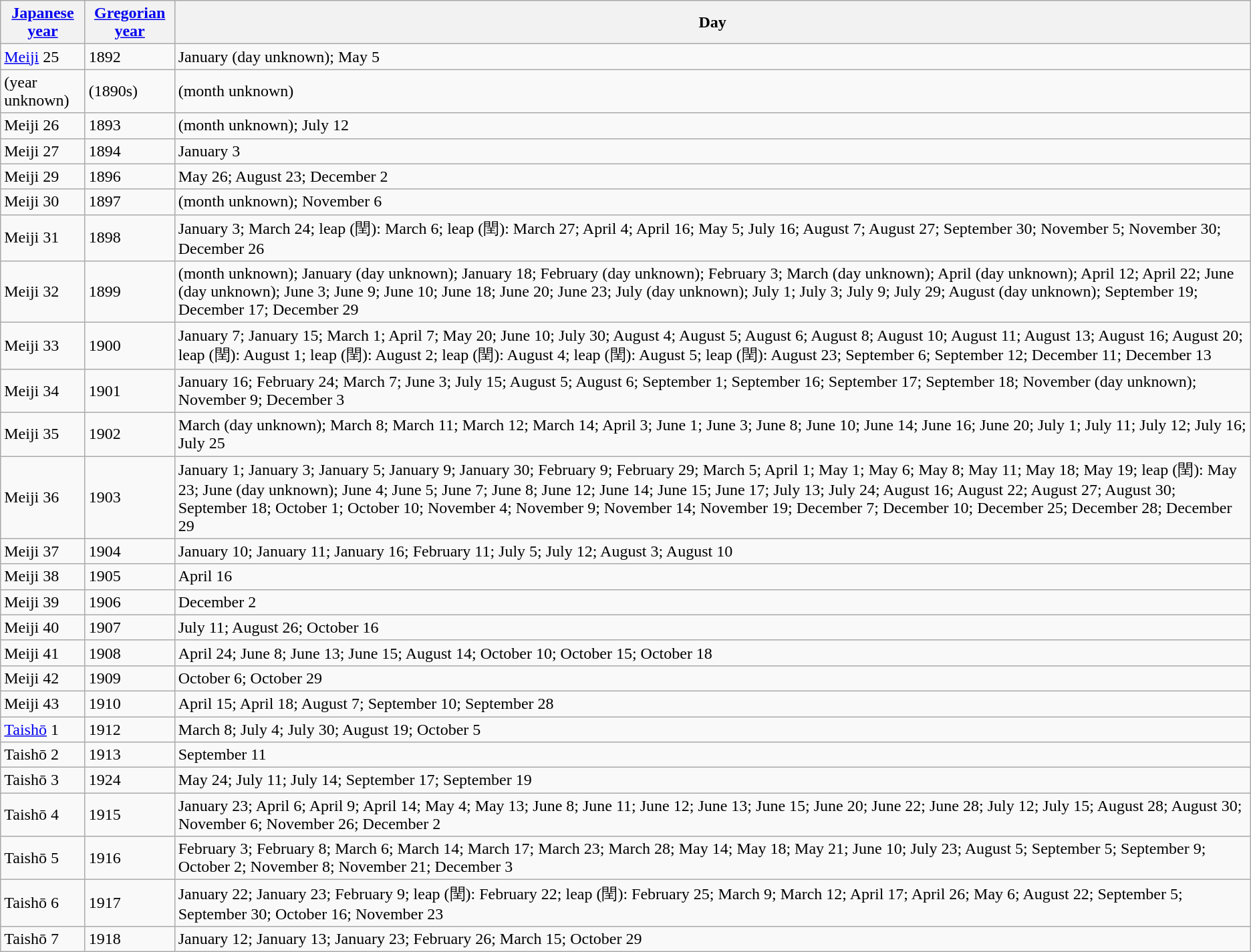<table class="wikitable sortable">
<tr>
<th><a href='#'>Japanese year</a></th>
<th><a href='#'>Gregorian year</a></th>
<th>Day</th>
</tr>
<tr>
<td><a href='#'>Meiji</a> 25</td>
<td>1892</td>
<td>January (day unknown); May 5</td>
</tr>
<tr>
<td>(year unknown)</td>
<td>(1890s)</td>
<td>(month unknown)</td>
</tr>
<tr>
<td>Meiji 26</td>
<td>1893</td>
<td>(month unknown); July 12</td>
</tr>
<tr>
<td>Meiji 27</td>
<td>1894</td>
<td>January 3</td>
</tr>
<tr>
<td>Meiji 29</td>
<td>1896</td>
<td>May 26; August 23; December 2</td>
</tr>
<tr>
<td>Meiji 30</td>
<td>1897</td>
<td>(month unknown); November 6</td>
</tr>
<tr>
<td>Meiji 31</td>
<td>1898</td>
<td>January 3; March 24; leap (閏): March 6; leap (閏): March 27; April 4; April 16; May 5; July 16; August 7; August 27; September 30; November 5; November 30; December 26</td>
</tr>
<tr>
<td>Meiji 32</td>
<td>1899</td>
<td>(month unknown); January (day unknown); January 18; February (day unknown); February 3; March (day unknown); April (day unknown); April 12; April 22; June (day unknown); June 3; June 9; June 10; June 18; June 20; June 23; July (day unknown); July 1; July 3; July 9; July 29; August (day unknown); September 19; December 17; December 29</td>
</tr>
<tr>
<td>Meiji 33</td>
<td>1900</td>
<td>January 7; January 15; March 1; April 7; May 20; June 10; July 30; August 4; August 5; August 6; August 8; August 10; August 11; August 13; August 16; August 20; leap (閏): August 1; leap (閏): August 2; leap (閏): August 4; leap (閏): August 5; leap (閏): August 23; September 6; September 12; December 11; December 13</td>
</tr>
<tr>
<td>Meiji 34</td>
<td>1901</td>
<td>January 16; February 24; March 7; June 3; July 15; August 5; August 6; September 1; September 16; September 17; September 18; November (day unknown); November 9; December 3</td>
</tr>
<tr>
<td>Meiji 35</td>
<td>1902</td>
<td>March (day unknown); March 8; March 11; March 12; March 14; April 3; June 1; June 3; June 8; June 10; June 14; June 16; June 20; July 1; July 11; July 12; July 16; July 25</td>
</tr>
<tr>
<td>Meiji 36</td>
<td>1903</td>
<td>January 1; January 3; January 5; January 9; January 30; February 9; February 29; March 5; April 1; May 1; May 6; May 8; May 11; May 18; May 19; leap (閏): May 23; June (day unknown); June 4; June 5; June 7; June 8; June 12; June 14; June 15; June 17; July 13; July 24; August 16; August 22; August 27; August 30; September 18; October 1; October 10; November 4; November 9; November 14; November 19; December 7; December 10; December 25; December 28; December 29</td>
</tr>
<tr>
<td>Meiji 37</td>
<td>1904</td>
<td>January 10; January 11; January 16; February 11; July 5; July 12; August 3; August 10</td>
</tr>
<tr>
<td>Meiji 38</td>
<td>1905</td>
<td>April 16</td>
</tr>
<tr>
<td>Meiji 39</td>
<td>1906</td>
<td>December 2</td>
</tr>
<tr>
<td>Meiji 40</td>
<td>1907</td>
<td>July 11; August 26; October 16</td>
</tr>
<tr>
<td>Meiji 41</td>
<td>1908</td>
<td>April 24; June 8; June 13; June 15; August 14; October 10; October 15; October 18</td>
</tr>
<tr>
<td>Meiji 42</td>
<td>1909</td>
<td>October 6; October 29</td>
</tr>
<tr>
<td>Meiji 43</td>
<td>1910</td>
<td>April 15; April 18; August 7; September 10; September 28</td>
</tr>
<tr>
<td><a href='#'>Taishō</a> 1</td>
<td>1912</td>
<td>March 8; July 4; July 30; August 19; October 5</td>
</tr>
<tr>
<td>Taishō 2</td>
<td>1913</td>
<td>September 11</td>
</tr>
<tr>
<td>Taishō 3</td>
<td>1924</td>
<td>May 24; July 11; July 14; September 17; September 19</td>
</tr>
<tr>
<td>Taishō 4</td>
<td>1915</td>
<td>January 23; April 6; April 9; April 14; May 4; May 13; June 8; June 11; June 12; June 13; June 15; June 20; June 22; June 28; July 12; July 15; August 28; August 30; November 6; November 26; December 2</td>
</tr>
<tr>
<td>Taishō 5</td>
<td>1916</td>
<td>February 3; February 8; March 6; March 14; March 17; March 23; March 28; May 14; May 18; May 21; June 10; July 23; August 5; September 5; September 9; October 2; November 8; November 21; December 3</td>
</tr>
<tr>
<td>Taishō 6</td>
<td>1917</td>
<td>January 22; January 23; February 9; leap (閏): February 22; leap (閏): February 25; March 9; March 12; April 17; April 26; May 6; August 22; September 5; September 30; October 16; November 23</td>
</tr>
<tr>
<td>Taishō 7</td>
<td>1918</td>
<td>January 12; January 13; January 23; February 26; March 15; October 29</td>
</tr>
</table>
